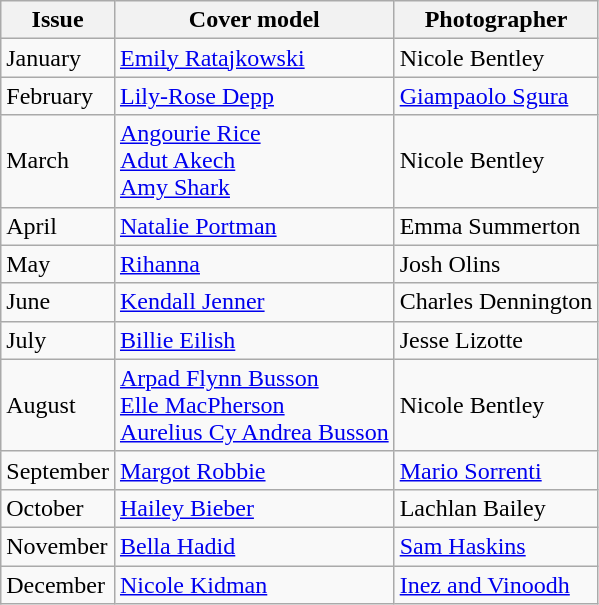<table class="wikitable">
<tr>
<th>Issue</th>
<th>Cover model</th>
<th>Photographer</th>
</tr>
<tr>
<td>January</td>
<td><a href='#'>Emily Ratajkowski</a></td>
<td>Nicole Bentley</td>
</tr>
<tr>
<td>February</td>
<td><a href='#'>Lily-Rose Depp</a></td>
<td><a href='#'>Giampaolo Sgura</a></td>
</tr>
<tr>
<td>March</td>
<td><a href='#'>Angourie Rice</a><br><a href='#'>Adut Akech</a><br><a href='#'>Amy Shark</a></td>
<td>Nicole Bentley</td>
</tr>
<tr>
<td>April</td>
<td><a href='#'>Natalie Portman</a></td>
<td>Emma Summerton</td>
</tr>
<tr>
<td>May</td>
<td><a href='#'>Rihanna</a></td>
<td>Josh Olins</td>
</tr>
<tr>
<td>June</td>
<td><a href='#'>Kendall Jenner</a></td>
<td>Charles Dennington</td>
</tr>
<tr>
<td>July</td>
<td><a href='#'>Billie Eilish</a></td>
<td>Jesse Lizotte</td>
</tr>
<tr>
<td>August</td>
<td><a href='#'>Arpad Flynn Busson</a><br><a href='#'>Elle MacPherson</a><br><a href='#'>Aurelius Cy Andrea Busson</a></td>
<td>Nicole Bentley</td>
</tr>
<tr>
<td>September</td>
<td><a href='#'>Margot Robbie</a></td>
<td><a href='#'>Mario Sorrenti</a></td>
</tr>
<tr>
<td>October</td>
<td><a href='#'>Hailey Bieber</a></td>
<td>Lachlan Bailey</td>
</tr>
<tr>
<td>November</td>
<td><a href='#'>Bella Hadid</a></td>
<td><a href='#'>Sam Haskins</a></td>
</tr>
<tr>
<td>December</td>
<td><a href='#'>Nicole Kidman</a></td>
<td><a href='#'>Inez and Vinoodh</a></td>
</tr>
</table>
